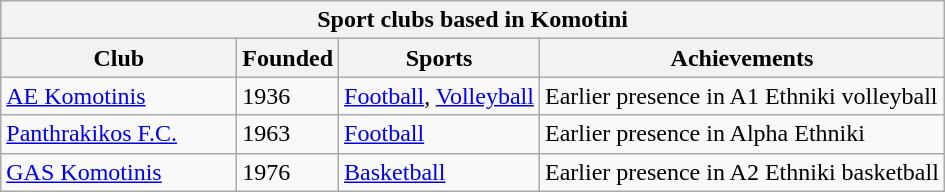<table class="wikitable">
<tr>
<th colspan="4">Sport clubs based in Komotini</th>
</tr>
<tr>
<th width="150">Club</th>
<th>Founded</th>
<th>Sports</th>
<th>Achievements</th>
</tr>
<tr>
<td><a href='#'>AE Komotinis</a></td>
<td>1936</td>
<td><a href='#'>Football</a>, <a href='#'>Volleyball</a></td>
<td>Earlier presence in A1 Ethniki volleyball</td>
</tr>
<tr>
<td><a href='#'>Panthrakikos F.C.</a></td>
<td>1963</td>
<td><a href='#'>Football</a></td>
<td>Earlier presence in Alpha Ethniki</td>
</tr>
<tr>
<td><a href='#'>GAS Komotinis</a></td>
<td>1976</td>
<td><a href='#'>Basketball</a></td>
<td>Earlier presence in A2 Ethniki basketball</td>
</tr>
</table>
